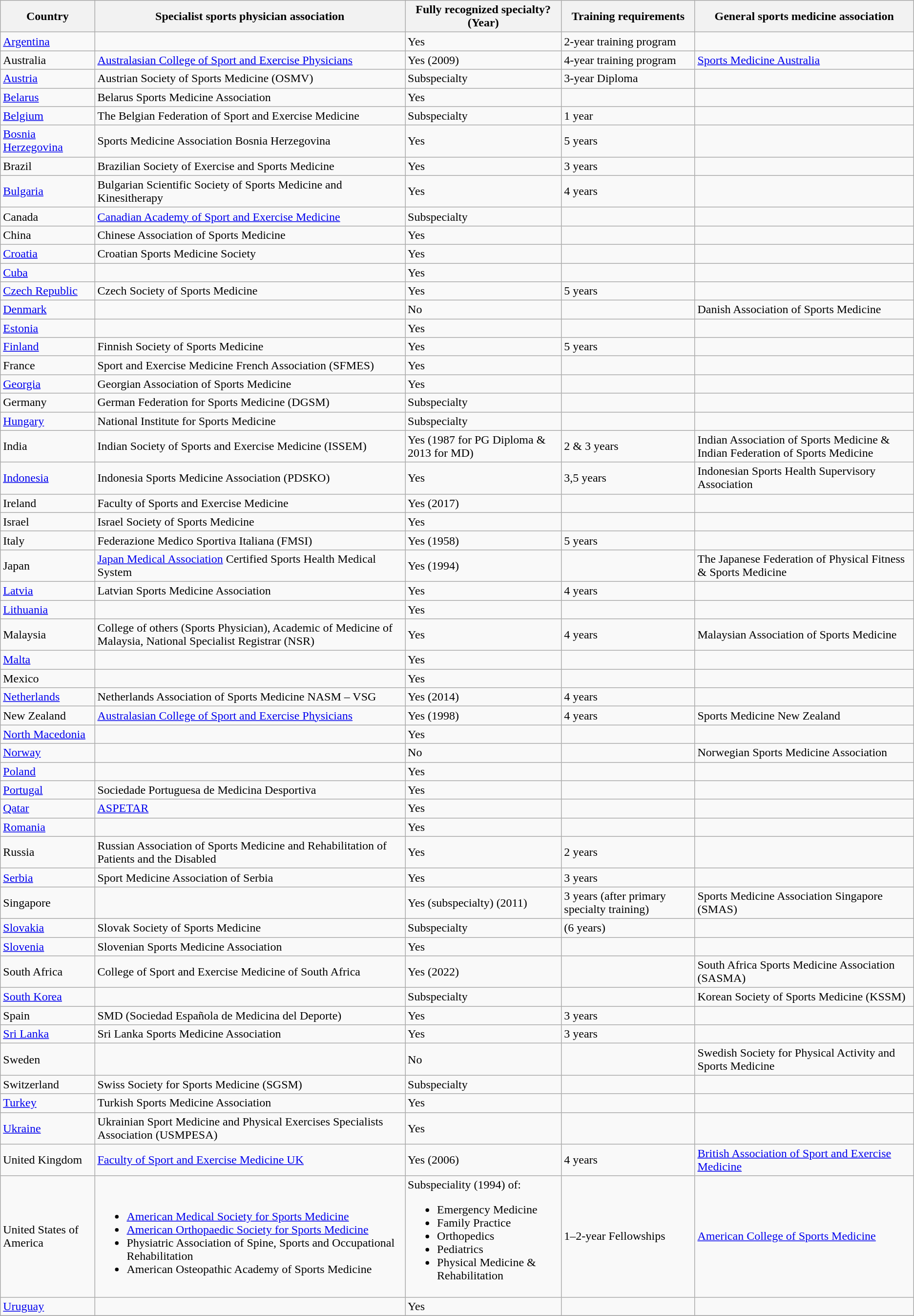<table class="wikitable sortable">
<tr>
<th>Country</th>
<th>Specialist sports physician association</th>
<th>Fully recognized specialty? (Year)</th>
<th>Training requirements</th>
<th>General sports medicine association</th>
</tr>
<tr>
<td><a href='#'>Argentina</a></td>
<td></td>
<td>Yes</td>
<td>2-year training program</td>
<td></td>
</tr>
<tr>
<td>Australia</td>
<td><a href='#'>Australasian College of Sport and Exercise Physicians</a></td>
<td>Yes (2009)</td>
<td>4-year training program</td>
<td><a href='#'>Sports Medicine Australia</a></td>
</tr>
<tr>
<td><a href='#'>Austria</a></td>
<td>Austrian Society of Sports Medicine (OSMV)</td>
<td>Subspecialty</td>
<td>3-year Diploma</td>
<td></td>
</tr>
<tr>
<td><a href='#'>Belarus</a></td>
<td>Belarus Sports Medicine Association</td>
<td>Yes</td>
<td></td>
<td></td>
</tr>
<tr>
<td><a href='#'>Belgium</a></td>
<td>The Belgian Federation of Sport and Exercise Medicine</td>
<td>Subspecialty</td>
<td>1 year</td>
<td></td>
</tr>
<tr>
<td><a href='#'>Bosnia Herzegovina</a></td>
<td>Sports Medicine Association Bosnia Herzegovina</td>
<td>Yes</td>
<td>5 years</td>
<td></td>
</tr>
<tr>
<td>Brazil</td>
<td>Brazilian Society of Exercise and Sports Medicine</td>
<td>Yes</td>
<td>3 years</td>
<td></td>
</tr>
<tr>
<td><a href='#'>Bulgaria</a></td>
<td>Bulgarian Scientific Society of Sports Medicine and Kinesitherapy</td>
<td>Yes</td>
<td>4 years</td>
<td></td>
</tr>
<tr>
<td>Canada</td>
<td><a href='#'>Canadian Academy of Sport and Exercise Medicine</a></td>
<td>Subspecialty</td>
<td></td>
<td></td>
</tr>
<tr>
<td>China</td>
<td>Chinese Association of Sports Medicine</td>
<td>Yes</td>
<td></td>
<td></td>
</tr>
<tr>
<td><a href='#'>Croatia</a></td>
<td>Croatian Sports Medicine Society</td>
<td>Yes</td>
<td></td>
<td></td>
</tr>
<tr>
<td><a href='#'>Cuba</a></td>
<td></td>
<td>Yes</td>
<td></td>
<td></td>
</tr>
<tr>
<td><a href='#'>Czech Republic</a></td>
<td>Czech Society of Sports Medicine</td>
<td>Yes</td>
<td>5 years</td>
<td></td>
</tr>
<tr>
<td><a href='#'>Denmark</a></td>
<td></td>
<td>No</td>
<td></td>
<td>Danish Association of Sports Medicine</td>
</tr>
<tr>
<td><a href='#'>Estonia</a></td>
<td></td>
<td>Yes</td>
<td></td>
<td></td>
</tr>
<tr>
<td><a href='#'>Finland</a></td>
<td>Finnish Society of Sports Medicine</td>
<td>Yes</td>
<td>5 years</td>
<td></td>
</tr>
<tr>
<td>France</td>
<td>Sport and Exercise Medicine French Association (SFMES)</td>
<td>Yes</td>
<td></td>
<td></td>
</tr>
<tr>
<td><a href='#'>Georgia</a></td>
<td>Georgian Association of Sports Medicine</td>
<td>Yes</td>
<td></td>
<td></td>
</tr>
<tr>
<td>Germany</td>
<td>German Federation for Sports Medicine (DGSM)</td>
<td>Subspecialty</td>
<td></td>
<td></td>
</tr>
<tr>
<td><a href='#'>Hungary</a></td>
<td>National Institute for Sports Medicine</td>
<td>Subspecialty</td>
<td></td>
<td></td>
</tr>
<tr>
<td>India</td>
<td>Indian Society of Sports and Exercise Medicine (ISSEM)</td>
<td>Yes (1987 for PG Diploma & 2013 for MD)</td>
<td>2 & 3 years</td>
<td>Indian Association of Sports Medicine & Indian Federation of Sports Medicine</td>
</tr>
<tr>
<td><a href='#'>Indonesia</a></td>
<td>Indonesia Sports Medicine Association (PDSKO)</td>
<td>Yes</td>
<td>3,5 years</td>
<td>Indonesian Sports Health Supervisory Association</td>
</tr>
<tr>
<td>Ireland</td>
<td>Faculty of Sports and Exercise Medicine</td>
<td>Yes (2017)</td>
<td></td>
<td></td>
</tr>
<tr>
<td>Israel</td>
<td>Israel Society of Sports Medicine</td>
<td>Yes</td>
<td></td>
<td></td>
</tr>
<tr>
<td>Italy</td>
<td>Federazione Medico Sportiva Italiana (FMSI)</td>
<td>Yes (1958)</td>
<td>5 years</td>
<td></td>
</tr>
<tr>
<td>Japan</td>
<td><a href='#'>Japan Medical Association</a> Certified Sports Health Medical System</td>
<td>Yes  (1994)</td>
<td></td>
<td>The Japanese Federation of Physical Fitness & Sports Medicine</td>
</tr>
<tr>
<td><a href='#'>Latvia</a></td>
<td>Latvian Sports Medicine Association</td>
<td>Yes</td>
<td>4 years</td>
<td></td>
</tr>
<tr>
<td><a href='#'>Lithuania</a></td>
<td></td>
<td>Yes</td>
<td></td>
</tr>
<tr>
<td>Malaysia</td>
<td>College of others (Sports Physician), Academic of Medicine of Malaysia, National Specialist Registrar (NSR)</td>
<td>Yes</td>
<td>4 years</td>
<td>Malaysian Association of Sports Medicine</td>
</tr>
<tr>
<td><a href='#'>Malta</a></td>
<td></td>
<td>Yes</td>
<td></td>
</tr>
<tr>
<td>Mexico</td>
<td></td>
<td>Yes</td>
<td></td>
<td></td>
</tr>
<tr>
<td><a href='#'>Netherlands</a></td>
<td>Netherlands Association of Sports Medicine NASM – VSG</td>
<td>Yes (2014)</td>
<td>4 years</td>
<td></td>
</tr>
<tr>
<td>New Zealand</td>
<td><a href='#'>Australasian College of Sport and Exercise Physicians</a></td>
<td>Yes (1998)</td>
<td>4 years</td>
<td>Sports Medicine New Zealand</td>
</tr>
<tr>
<td><a href='#'>North Macedonia</a></td>
<td></td>
<td>Yes </td>
<td></td>
</tr>
<tr>
<td><a href='#'>Norway</a></td>
<td></td>
<td>No</td>
<td></td>
<td>Norwegian Sports Medicine Association</td>
</tr>
<tr>
<td><a href='#'>Poland</a></td>
<td></td>
<td>Yes</td>
<td></td>
<td></td>
</tr>
<tr>
<td><a href='#'>Portugal</a></td>
<td>Sociedade Portuguesa de Medicina Desportiva</td>
<td>Yes</td>
<td></td>
<td></td>
</tr>
<tr>
<td><a href='#'>Qatar</a></td>
<td><a href='#'>ASPETAR</a></td>
<td>Yes</td>
<td></td>
<td></td>
</tr>
<tr>
<td><a href='#'>Romania</a></td>
<td></td>
<td>Yes</td>
<td></td>
</tr>
<tr>
<td>Russia</td>
<td>Russian Association of Sports Medicine and Rehabilitation of Patients and the Disabled</td>
<td>Yes</td>
<td>2 years</td>
<td></td>
</tr>
<tr>
<td><a href='#'>Serbia</a></td>
<td>Sport Medicine Association of Serbia</td>
<td>Yes</td>
<td>3 years</td>
<td></td>
</tr>
<tr>
<td>Singapore</td>
<td></td>
<td>Yes (subspecialty) (2011)</td>
<td>3 years (after primary specialty training)</td>
<td>Sports Medicine Association Singapore (SMAS)</td>
</tr>
<tr>
<td><a href='#'>Slovakia</a></td>
<td>Slovak Society of Sports Medicine</td>
<td>Subspecialty</td>
<td>(6 years)</td>
<td></td>
</tr>
<tr>
<td><a href='#'>Slovenia</a></td>
<td>Slovenian Sports Medicine Association</td>
<td>Yes</td>
<td></td>
<td></td>
</tr>
<tr>
<td>South Africa</td>
<td>College of Sport and Exercise Medicine of South Africa</td>
<td>Yes (2022)</td>
<td></td>
<td>South Africa Sports Medicine Association (SASMA)</td>
</tr>
<tr>
<td><a href='#'>South Korea</a></td>
<td></td>
<td>Subspecialty</td>
<td></td>
<td>Korean Society of Sports Medicine (KSSM)</td>
</tr>
<tr>
<td>Spain</td>
<td>SMD (Sociedad Española de Medicina del Deporte)</td>
<td>Yes</td>
<td>3 years</td>
<td></td>
</tr>
<tr>
<td><a href='#'>Sri Lanka</a></td>
<td>Sri Lanka Sports Medicine Association</td>
<td>Yes</td>
<td>3 years</td>
<td></td>
</tr>
<tr>
<td>Sweden</td>
<td></td>
<td>No</td>
<td></td>
<td>Swedish Society for Physical Activity and Sports Medicine</td>
</tr>
<tr>
<td>Switzerland</td>
<td>Swiss Society for Sports Medicine (SGSM)</td>
<td>Subspecialty</td>
<td></td>
<td></td>
</tr>
<tr>
<td><a href='#'>Turkey</a></td>
<td>Turkish Sports Medicine Association</td>
<td>Yes</td>
<td></td>
<td></td>
</tr>
<tr>
<td><a href='#'>Ukraine</a></td>
<td>Ukrainian Sport Medicine and Physical Exercises Specialists Association (USMPESA)</td>
<td>Yes</td>
<td></td>
<td></td>
</tr>
<tr>
<td>United Kingdom</td>
<td><a href='#'>Faculty of Sport and Exercise Medicine UK</a></td>
<td>Yes (2006)</td>
<td>4 years</td>
<td><a href='#'>British Association of Sport and Exercise Medicine</a></td>
</tr>
<tr>
<td>United States of America</td>
<td><br><ul><li><a href='#'>American Medical Society for Sports Medicine</a></li><li><a href='#'>American Orthopaedic Society for Sports Medicine</a></li><li>Physiatric Association of Spine, Sports and Occupational Rehabilitation</li><li>American Osteopathic Academy of Sports Medicine</li></ul></td>
<td>Subspeciality (1994) of:<br><ul><li>Emergency Medicine</li><li>Family Practice</li><li>Orthopedics</li><li>Pediatrics</li><li>Physical Medicine & Rehabilitation</li></ul></td>
<td>1–2-year Fellowships</td>
<td><a href='#'>American College of Sports Medicine</a></td>
</tr>
<tr>
<td><a href='#'>Uruguay</a></td>
<td></td>
<td>Yes</td>
<td></td>
<td></td>
</tr>
<tr>
</tr>
</table>
